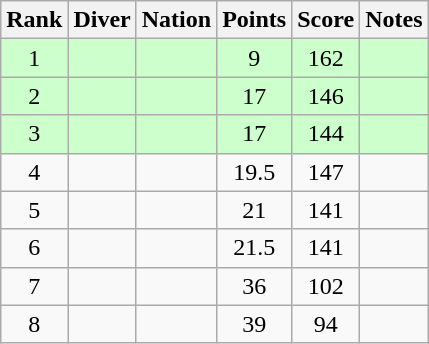<table class="wikitable sortable" style="text-align:center">
<tr>
<th>Rank</th>
<th>Diver</th>
<th>Nation</th>
<th>Points</th>
<th>Score</th>
<th>Notes</th>
</tr>
<tr style="background:#cfc;">
<td>1</td>
<td align=left></td>
<td align=left></td>
<td>9</td>
<td>162</td>
<td></td>
</tr>
<tr style="background:#cfc;">
<td>2</td>
<td align=left></td>
<td align=left></td>
<td>17</td>
<td>146</td>
<td></td>
</tr>
<tr style="background:#cfc;">
<td>3</td>
<td align=left></td>
<td align=left></td>
<td>17</td>
<td>144</td>
<td></td>
</tr>
<tr>
<td>4</td>
<td align=left></td>
<td align=left></td>
<td>19.5</td>
<td>147</td>
<td></td>
</tr>
<tr>
<td>5</td>
<td align=left></td>
<td align=left></td>
<td>21</td>
<td>141</td>
<td></td>
</tr>
<tr>
<td>6</td>
<td align=left></td>
<td align=left></td>
<td>21.5</td>
<td>141</td>
<td></td>
</tr>
<tr>
<td>7</td>
<td align=left></td>
<td align=left></td>
<td>36</td>
<td>102</td>
<td></td>
</tr>
<tr>
<td>8</td>
<td align=left></td>
<td align=left></td>
<td>39</td>
<td>94</td>
<td></td>
</tr>
</table>
